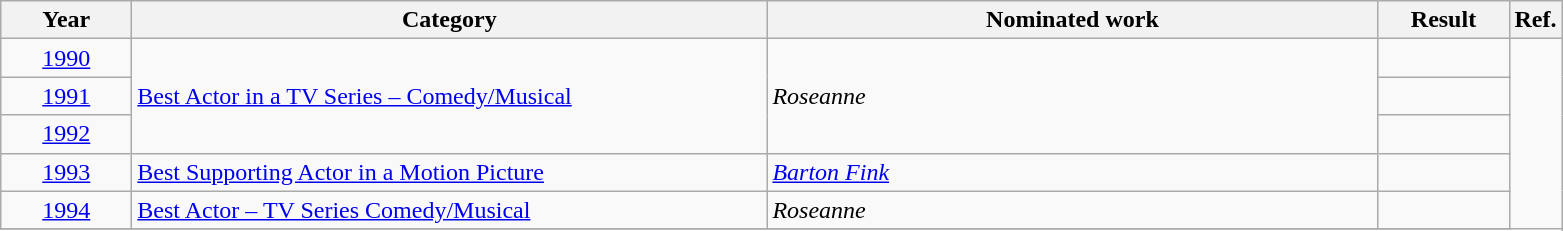<table class=wikitable>
<tr>
<th scope="col" style="width:5em;">Year</th>
<th scope="col" style="width:26em;">Category</th>
<th scope="col" style="width:25em;">Nominated work</th>
<th scope="col" style="width:5em;">Result</th>
<th>Ref.</th>
</tr>
<tr>
<td style="text-align:center;"><a href='#'>1990</a></td>
<td rowspan="3"><a href='#'>Best Actor in a TV Series – Comedy/Musical</a></td>
<td rowspan=3><em>Roseanne</em></td>
<td></td>
<td rowspan=6></td>
</tr>
<tr>
<td style="text-align:center;"><a href='#'>1991</a></td>
<td></td>
</tr>
<tr>
<td style="text-align:center;"><a href='#'>1992</a></td>
<td></td>
</tr>
<tr>
<td style="text-align:center;"><a href='#'>1993</a></td>
<td><a href='#'>Best Supporting Actor in a Motion Picture</a></td>
<td><em><a href='#'>Barton Fink</a></em></td>
<td></td>
</tr>
<tr>
<td style="text-align:center;"><a href='#'>1994</a></td>
<td><a href='#'>Best Actor – TV Series Comedy/Musical</a></td>
<td><em>Roseanne</em></td>
<td></td>
</tr>
<tr>
</tr>
</table>
